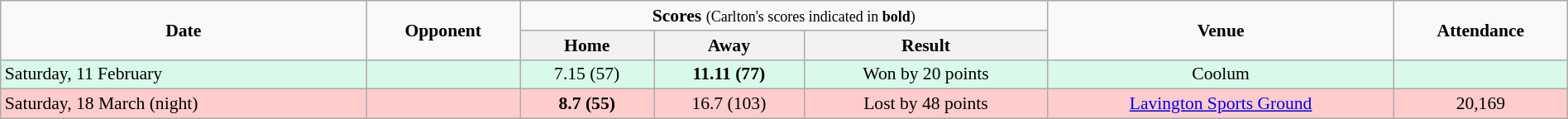<table class="wikitable" style="font-size:90%; text-align:center; width: 100%; margin-left: auto; margin-right: auto;">
<tr>
<td rowspan=2><strong>Date</strong></td>
<td rowspan=2><strong>Opponent</strong></td>
<td colspan=3><strong>Scores</strong> <small>(Carlton's scores indicated in <strong>bold</strong>)</small></td>
<td rowspan=2><strong>Venue</strong></td>
<td rowspan=2><strong>Attendance</strong></td>
</tr>
<tr>
<th>Home</th>
<th>Away</th>
<th>Result</th>
</tr>
<tr style="background:#d9f9e9;">
<td align=left>Saturday, 11 February</td>
<td align=left></td>
<td>7.15 (57)</td>
<td><strong>11.11 (77)</strong></td>
<td>Won by 20 points</td>
<td>Coolum</td>
<td></td>
</tr>
<tr style="background:#fcc;">
<td align=left>Saturday, 18 March (night)</td>
<td align=left></td>
<td><strong>8.7 (55)</strong></td>
<td>16.7 (103)</td>
<td>Lost by 48 points</td>
<td><a href='#'>Lavington Sports Ground</a></td>
<td>20,169</td>
</tr>
</table>
